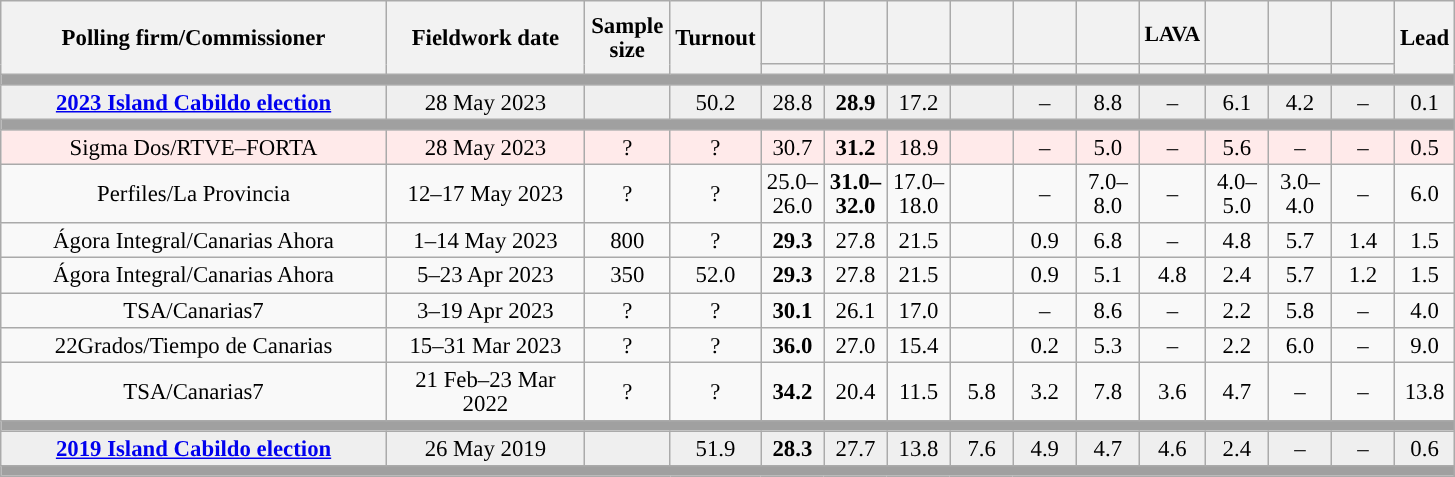<table class="wikitable collapsible collapsed" style="text-align:center; font-size:95%; line-height:16px;">
<tr style="height:42px;">
<th style="width:250px;" rowspan="2">Polling firm/Commissioner</th>
<th style="width:125px;" rowspan="2">Fieldwork date</th>
<th style="width:50px;" rowspan="2">Sample size</th>
<th style="width:45px;" rowspan="2">Turnout</th>
<th style="width:35px;"></th>
<th style="width:35px;"></th>
<th style="width:35px;"></th>
<th style="width:35px;"></th>
<th style="width:35px;"></th>
<th style="width:35px;"></th>
<th style="width:35px; font-size:95%;">LAVA</th>
<th style="width:35px;"></th>
<th style="width:35px;"></th>
<th style="width:35px;"></th>
<th style="width:30px;" rowspan="2">Lead</th>
</tr>
<tr>
<th style="color:inherit;background:"></th>
<th style="color:inherit;background:"></th>
<th style="color:inherit;background:"></th>
<th style="color:inherit;background:"></th>
<th style="color:inherit;background:"></th>
<th style="color:inherit;background:"></th>
<th style="color:inherit;background:"></th>
<th style="color:inherit;background:"></th>
<th style="color:inherit;background:"></th>
<th style="color:inherit;background:"></th>
</tr>
<tr>
<td colspan="15" style="background:#A0A0A0"></td>
</tr>
<tr style="background:#EFEFEF;">
<td><strong><a href='#'>2023 Island Cabildo election</a></strong></td>
<td>28 May 2023</td>
<td></td>
<td>50.2</td>
<td>28.8<br></td>
<td><strong>28.9</strong><br></td>
<td>17.2<br></td>
<td></td>
<td>–</td>
<td>8.8<br></td>
<td>–</td>
<td>6.1<br></td>
<td>4.2<br></td>
<td>–</td>
<td style="background:">0.1</td>
</tr>
<tr>
<td colspan="15" style="background:#A0A0A0"></td>
</tr>
<tr style="background:#FFEAEA;">
<td>Sigma Dos/RTVE–FORTA</td>
<td>28 May 2023</td>
<td>?</td>
<td>?</td>
<td>30.7<br></td>
<td><strong>31.2</strong><br></td>
<td>18.9<br></td>
<td></td>
<td>–</td>
<td>5.0<br></td>
<td>–</td>
<td>5.6<br></td>
<td>–</td>
<td>–</td>
<td style="background:">0.5</td>
</tr>
<tr>
<td>Perfiles/La Provincia</td>
<td>12–17 May 2023</td>
<td>?</td>
<td>?</td>
<td>25.0–<br>26.0<br></td>
<td><strong>31.0–<br>32.0</strong><br></td>
<td>17.0–<br>18.0<br></td>
<td></td>
<td>–</td>
<td>7.0–<br>8.0<br></td>
<td>–</td>
<td>4.0–<br>5.0<br></td>
<td>3.0–<br>4.0<br></td>
<td>–</td>
<td style="background:">6.0</td>
</tr>
<tr>
<td>Ágora Integral/Canarias Ahora</td>
<td>1–14 May 2023</td>
<td>800</td>
<td>?</td>
<td><strong>29.3</strong><br></td>
<td>27.8<br></td>
<td>21.5<br></td>
<td></td>
<td>0.9<br></td>
<td>6.8<br></td>
<td>–</td>
<td>4.8<br></td>
<td>5.7<br></td>
<td>1.4<br></td>
<td style="background:">1.5</td>
</tr>
<tr>
<td>Ágora Integral/Canarias Ahora</td>
<td>5–23 Apr 2023</td>
<td>350</td>
<td>52.0</td>
<td><strong>29.3</strong><br></td>
<td>27.8<br></td>
<td>21.5<br></td>
<td></td>
<td>0.9<br></td>
<td>5.1<br></td>
<td>4.8<br></td>
<td>2.4<br></td>
<td>5.7<br></td>
<td>1.2<br></td>
<td style="background:">1.5</td>
</tr>
<tr>
<td>TSA/Canarias7</td>
<td>3–19 Apr 2023</td>
<td>?</td>
<td>?</td>
<td><strong>30.1</strong><br></td>
<td>26.1<br></td>
<td>17.0<br></td>
<td></td>
<td>–</td>
<td>8.6<br></td>
<td>–</td>
<td>2.2<br></td>
<td>5.8<br></td>
<td>–</td>
<td style="background:">4.0</td>
</tr>
<tr>
<td>22Grados/Tiempo de Canarias</td>
<td>15–31 Mar 2023</td>
<td>?</td>
<td>?</td>
<td><strong>36.0</strong><br></td>
<td>27.0<br></td>
<td>15.4<br></td>
<td></td>
<td>0.2<br></td>
<td>5.3<br></td>
<td>–</td>
<td>2.2<br></td>
<td>6.0<br></td>
<td>–</td>
<td style="background:">9.0</td>
</tr>
<tr>
<td>TSA/Canarias7</td>
<td>21 Feb–23 Mar 2022</td>
<td>?</td>
<td>?</td>
<td><strong>34.2</strong><br></td>
<td>20.4<br></td>
<td>11.5<br></td>
<td>5.8<br></td>
<td>3.2<br></td>
<td>7.8<br></td>
<td>3.6<br></td>
<td>4.7<br></td>
<td>–</td>
<td>–</td>
<td style="background:">13.8</td>
</tr>
<tr>
<td colspan="15" style="background:#A0A0A0"></td>
</tr>
<tr style="background:#EFEFEF;">
<td><strong><a href='#'>2019 Island Cabildo election</a></strong></td>
<td>26 May 2019</td>
<td></td>
<td>51.9</td>
<td><strong>28.3</strong><br></td>
<td>27.7<br></td>
<td>13.8<br></td>
<td>7.6<br></td>
<td>4.9<br></td>
<td>4.7<br></td>
<td>4.6<br></td>
<td>2.4<br></td>
<td>–</td>
<td>–</td>
<td style="background:">0.6</td>
</tr>
<tr>
<td colspan="15" style="background:#A0A0A0"></td>
</tr>
</table>
